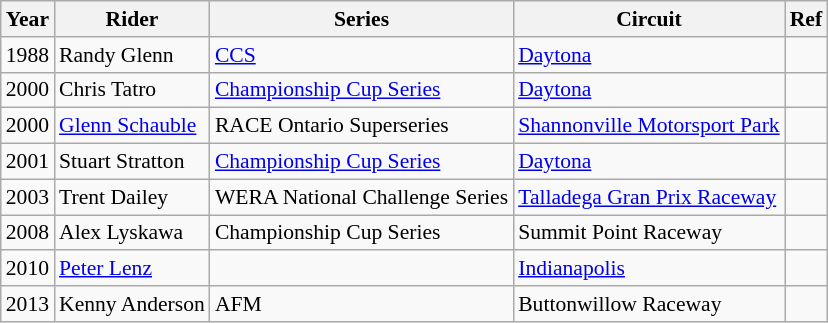<table class="wikitable sortable" border="1" style="font-size: 90%">
<tr>
<th>Year</th>
<th>Rider</th>
<th>Series</th>
<th>Circuit</th>
<th>Ref</th>
</tr>
<tr>
<td>1988</td>
<td> Randy Glenn</td>
<td><a href='#'>CCS</a></td>
<td><a href='#'>Daytona</a></td>
<td></td>
</tr>
<tr>
<td>2000</td>
<td> Chris Tatro</td>
<td><a href='#'>Championship Cup Series</a></td>
<td><a href='#'>Daytona</a></td>
<td></td>
</tr>
<tr>
<td>2000</td>
<td> <a href='#'>Glenn Schauble</a></td>
<td>RACE Ontario Superseries</td>
<td><a href='#'>Shannonville Motorsport Park</a></td>
<td></td>
</tr>
<tr>
<td>2001</td>
<td> Stuart Stratton</td>
<td><a href='#'>Championship Cup Series</a></td>
<td><a href='#'>Daytona</a></td>
<td></td>
</tr>
<tr>
<td>2003</td>
<td> Trent Dailey</td>
<td>WERA National Challenge Series</td>
<td><a href='#'>Talladega Gran Prix Raceway</a></td>
<td></td>
</tr>
<tr>
<td>2008</td>
<td> Alex Lyskawa</td>
<td>Championship Cup Series</td>
<td>Summit Point Raceway</td>
<td></td>
</tr>
<tr>
<td>2010</td>
<td> <a href='#'>Peter Lenz</a></td>
<td></td>
<td><a href='#'>Indianapolis</a></td>
<td></td>
</tr>
<tr>
<td>2013</td>
<td> Kenny Anderson</td>
<td>AFM</td>
<td>Buttonwillow Raceway</td>
<td></td>
</tr>
</table>
